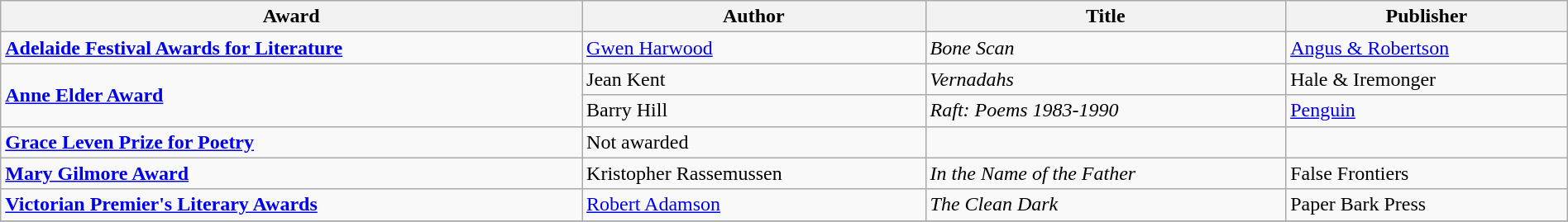<table class="wikitable" width=100%>
<tr>
<th>Award</th>
<th>Author</th>
<th>Title</th>
<th>Publisher</th>
</tr>
<tr>
<td><strong><a href='#'>Adelaide Festival Awards for Literature</a></strong></td>
<td><a href='#'>Gwen Harwood</a></td>
<td><em>Bone Scan</em></td>
<td><a href='#'>Angus & Robertson</a></td>
</tr>
<tr>
<td rowspan=2><strong><a href='#'>Anne Elder Award</a></strong></td>
<td>Jean Kent</td>
<td><em>Vernadahs</em></td>
<td>Hale & Iremonger</td>
</tr>
<tr>
<td>Barry Hill</td>
<td><em>Raft: Poems 1983-1990</em></td>
<td><a href='#'>Penguin</a></td>
</tr>
<tr>
<td><strong><a href='#'>Grace Leven Prize for Poetry</a></strong></td>
<td>Not awarded</td>
<td></td>
<td></td>
</tr>
<tr>
<td><strong><a href='#'>Mary Gilmore Award</a></strong></td>
<td>Kristopher Rassemussen</td>
<td><em>In the Name of the Father</em></td>
<td>False Frontiers</td>
</tr>
<tr>
<td><strong><a href='#'>Victorian Premier's Literary Awards</a></strong></td>
<td><a href='#'>Robert Adamson</a></td>
<td><em>The Clean Dark</em></td>
<td>Paper Bark Press</td>
</tr>
<tr>
</tr>
</table>
